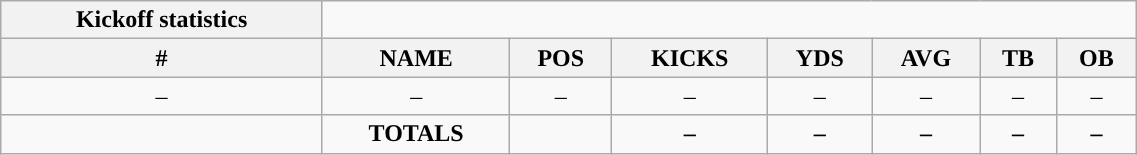<table style="width:60%; text-align:center;" class="wikitable collapsible collapsed">
<tr>
<th style="text-align:center; ">Kickoff statistics</th>
</tr>
<tr>
<th>#</th>
<th>NAME</th>
<th>POS</th>
<th>KICKS</th>
<th>YDS</th>
<th>AVG</th>
<th>TB</th>
<th>OB</th>
</tr>
<tr>
<td>–</td>
<td>–</td>
<td>–</td>
<td>–</td>
<td>–</td>
<td>–</td>
<td>–</td>
<td>–</td>
</tr>
<tr>
<td></td>
<td><strong>TOTALS</strong></td>
<td></td>
<td><strong>–</strong></td>
<td><strong>–</strong></td>
<td><strong>–</strong></td>
<td><strong>–</strong></td>
<td><strong>–</strong></td>
</tr>
</table>
